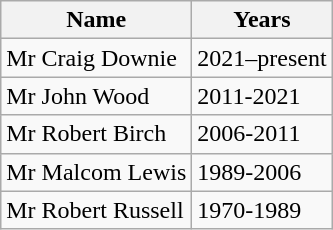<table class="wikitable">
<tr>
<th>Name</th>
<th>Years</th>
</tr>
<tr>
<td>Mr Craig Downie</td>
<td>2021–present</td>
</tr>
<tr>
<td>Mr John Wood</td>
<td>2011-2021</td>
</tr>
<tr>
<td>Mr Robert Birch</td>
<td>2006-2011</td>
</tr>
<tr>
<td>Mr Malcom Lewis</td>
<td>1989-2006</td>
</tr>
<tr>
<td>Mr Robert Russell</td>
<td>1970-1989</td>
</tr>
</table>
